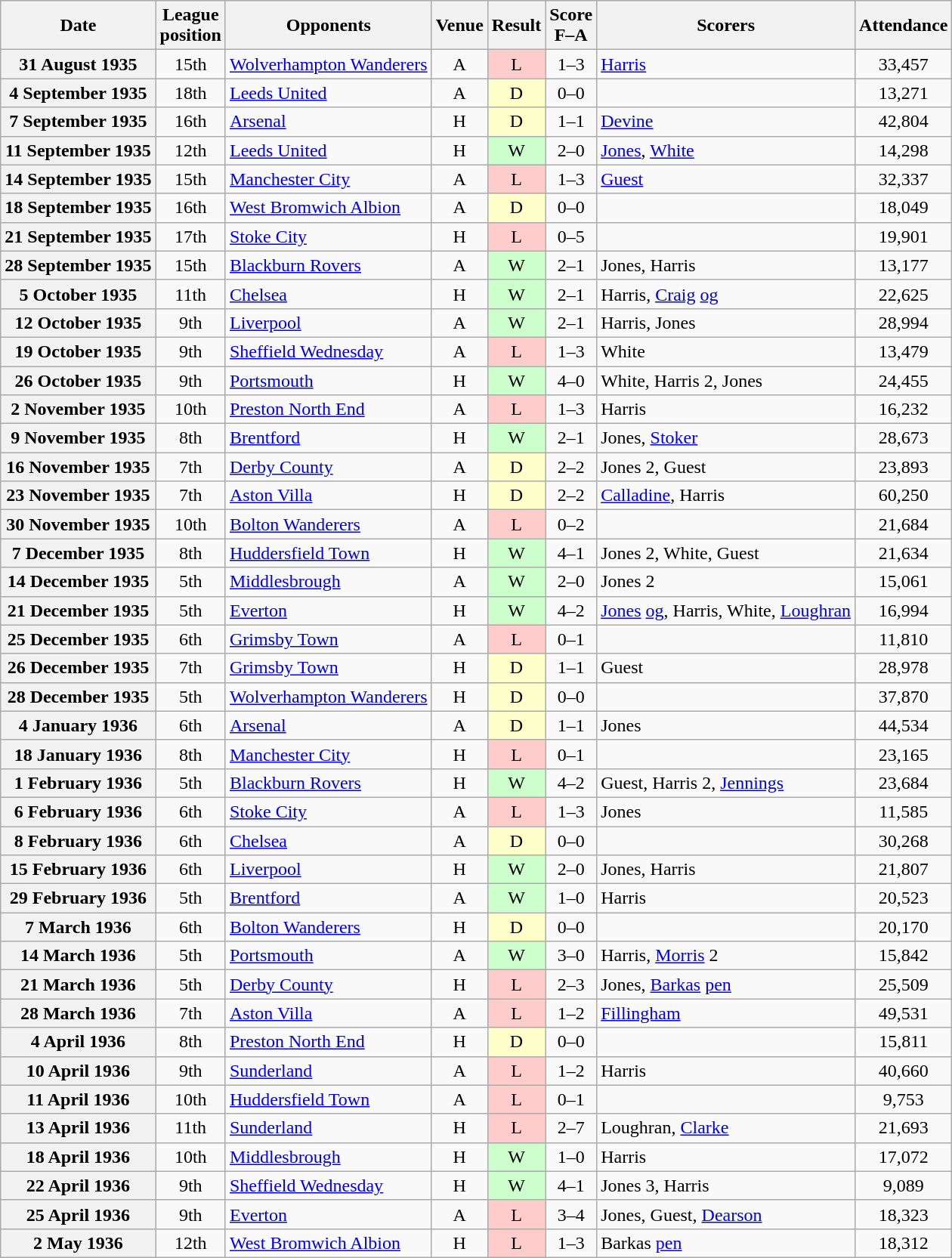<table class="wikitable plainrowheaders" style="text-align:center">
<tr>
<th scope="col">Date</th>
<th scope="col">League<br>position</th>
<th scope="col">Opponents</th>
<th scope="col">Venue</th>
<th scope="col">Result</th>
<th scope="col">Score<br>F–A</th>
<th scope="col">Scorers</th>
<th scope="col">Attendance</th>
</tr>
<tr>
<th scope="row">31 August 1935</th>
<td>15th</td>
<td align="left"><a href='#'>Wolverhampton Wanderers</a></td>
<td>A</td>
<td style=background:#fcc>L</td>
<td>1–3</td>
<td align="left"><a href='#'>Harris</a></td>
<td>33,457</td>
</tr>
<tr>
<th scope="row">4 September 1935</th>
<td>18th</td>
<td align="left"><a href='#'>Leeds United</a></td>
<td>A</td>
<td style=background:#ffc>D</td>
<td>0–0</td>
<td></td>
<td>13,271</td>
</tr>
<tr>
<th scope="row">7 September 1935</th>
<td>16th</td>
<td align="left"><a href='#'>Arsenal</a></td>
<td>H</td>
<td style=background:#ffc>D</td>
<td>1–1</td>
<td align="left"><a href='#'>Devine</a></td>
<td>42,804</td>
</tr>
<tr>
<th scope="row">11 September 1935</th>
<td>12th</td>
<td align="left"><a href='#'>Leeds United</a></td>
<td>H</td>
<td style=background:#cfc>W</td>
<td>2–0</td>
<td align="left"><a href='#'>Jones</a>, <a href='#'>White</a></td>
<td>14,298</td>
</tr>
<tr>
<th scope="row">14 September 1935</th>
<td>15th</td>
<td align="left"><a href='#'>Manchester City</a></td>
<td>A</td>
<td style=background:#fcc>L</td>
<td>1–3</td>
<td align="left"><a href='#'>Guest</a></td>
<td>32,337</td>
</tr>
<tr>
<th scope="row">18 September 1935</th>
<td>16th</td>
<td align="left"><a href='#'>West Bromwich Albion</a></td>
<td>A</td>
<td style=background:#ffc>D</td>
<td>0–0</td>
<td></td>
<td>18,049</td>
</tr>
<tr>
<th scope="row">21 September 1935</th>
<td>17th</td>
<td align="left"><a href='#'>Stoke City</a></td>
<td>H</td>
<td style=background:#fcc>L</td>
<td>0–5</td>
<td></td>
<td>19,901</td>
</tr>
<tr>
<th scope="row">28 September 1935</th>
<td>15th</td>
<td align="left"><a href='#'>Blackburn Rovers</a></td>
<td>A</td>
<td style=background:#cfc>W</td>
<td>2–1</td>
<td align="left">Jones, Harris</td>
<td>13,177</td>
</tr>
<tr>
<th scope="row">5 October 1935</th>
<td>11th</td>
<td align="left"><a href='#'>Chelsea</a></td>
<td>H</td>
<td style=background:#cfc>W</td>
<td>2–1</td>
<td align="left">Harris, <a href='#'>Craig</a> <a href='#'>og</a></td>
<td>22,625</td>
</tr>
<tr>
<th scope="row">12 October 1935</th>
<td>9th</td>
<td align="left"><a href='#'>Liverpool</a></td>
<td>A</td>
<td style=background:#cfc>W</td>
<td>2–1</td>
<td align="left">Harris, Jones</td>
<td>28,994</td>
</tr>
<tr>
<th scope="row">19 October 1935</th>
<td>9th</td>
<td align="left"><a href='#'>Sheffield Wednesday</a></td>
<td>A</td>
<td style=background:#fcc>L</td>
<td>1–3</td>
<td align="left">White</td>
<td>13,479</td>
</tr>
<tr>
<th scope="row">26 October 1935</th>
<td>9th</td>
<td align="left"><a href='#'>Portsmouth</a></td>
<td>H</td>
<td style=background:#cfc>W</td>
<td>4–0</td>
<td align="left">White, Harris 2, Jones</td>
<td>24,455</td>
</tr>
<tr>
<th scope="row">2 November 1935</th>
<td>10th</td>
<td align="left"><a href='#'>Preston North End</a></td>
<td>A</td>
<td style=background:#fcc>L</td>
<td>1–3</td>
<td align="left">Harris</td>
<td>16,232</td>
</tr>
<tr>
<th scope="row">9 November 1935</th>
<td>8th</td>
<td align="left"><a href='#'>Brentford</a></td>
<td>H</td>
<td style=background:#cfc>W</td>
<td>2–1</td>
<td align="left">Jones, <a href='#'>Stoker</a></td>
<td>28,673</td>
</tr>
<tr>
<th scope="row">16 November 1935</th>
<td>7th</td>
<td align="left"><a href='#'>Derby County</a></td>
<td>A</td>
<td style=background:#ffc>D</td>
<td>2–2</td>
<td align="left">Jones 2, Guest</td>
<td>23,893</td>
</tr>
<tr>
<th scope="row">23 November 1935</th>
<td>7th</td>
<td align="left"><a href='#'>Aston Villa</a></td>
<td>H</td>
<td style=background:#ffc>D</td>
<td>2–2</td>
<td align="left"><a href='#'>Calladine</a>, Harris</td>
<td>60,250</td>
</tr>
<tr>
<th scope="row">30 November 1935</th>
<td>10th</td>
<td align="left"><a href='#'>Bolton Wanderers</a></td>
<td>A</td>
<td style=background:#fcc>L</td>
<td>0–2</td>
<td></td>
<td>21,684</td>
</tr>
<tr>
<th scope="row">7 December 1935</th>
<td>8th</td>
<td align="left"><a href='#'>Huddersfield Town</a></td>
<td>H</td>
<td style=background:#cfc>W</td>
<td>4–1</td>
<td align="left">Jones 2, White, Guest</td>
<td>21,634</td>
</tr>
<tr>
<th scope="row">14 December 1935</th>
<td>5th</td>
<td align="left"><a href='#'>Middlesbrough</a></td>
<td>A</td>
<td style=background:#cfc>W</td>
<td>2–0</td>
<td align="left">Jones 2</td>
<td>15,061</td>
</tr>
<tr>
<th scope="row">21 December 1935</th>
<td>5th</td>
<td align="left"><a href='#'>Everton</a></td>
<td>H</td>
<td style=background:#cfc>W</td>
<td>4–2</td>
<td align="left"><a href='#'>Jones</a> <a href='#'>og</a>, Harris, White, <a href='#'>Loughran</a></td>
<td>16,994</td>
</tr>
<tr>
<th scope="row">25 December 1935</th>
<td>6th</td>
<td align="left"><a href='#'>Grimsby Town</a></td>
<td>A</td>
<td style=background:#fcc>L</td>
<td>0–1</td>
<td></td>
<td>11,810</td>
</tr>
<tr>
<th scope="row">26 December 1935</th>
<td>7th</td>
<td align="left"><a href='#'>Grimsby Town</a></td>
<td>H</td>
<td style=background:#ffc>D</td>
<td>1–1</td>
<td align="left">Guest</td>
<td>28,978</td>
</tr>
<tr>
<th scope="row">28 December 1935</th>
<td>5th</td>
<td align="left"><a href='#'>Wolverhampton Wanderers</a></td>
<td>H</td>
<td style=background:#ffc>D</td>
<td>0–0</td>
<td></td>
<td>37,870</td>
</tr>
<tr>
<th scope="row">4 January 1936</th>
<td>6th</td>
<td align="left"><a href='#'>Arsenal</a></td>
<td>A</td>
<td style=background:#ffc>D</td>
<td>1–1</td>
<td align="left">Jones</td>
<td>44,534</td>
</tr>
<tr>
<th scope="row">18 January 1936</th>
<td>8th</td>
<td align="left"><a href='#'>Manchester City</a></td>
<td>H</td>
<td style=background:#fcc>L</td>
<td>0–1</td>
<td></td>
<td>23,165</td>
</tr>
<tr>
<th scope="row">1 February 1936</th>
<td>5th</td>
<td align="left"><a href='#'>Blackburn Rovers</a></td>
<td>H</td>
<td style=background:#cfc>W</td>
<td>4–2</td>
<td align="left">Guest, Harris 2, <a href='#'>Jennings</a></td>
<td>23,684</td>
</tr>
<tr>
<th scope="row">6 February 1936</th>
<td>6th</td>
<td align="left"><a href='#'>Stoke City</a></td>
<td>A</td>
<td style=background:#fcc>L</td>
<td>1–3</td>
<td align="left">Jones</td>
<td>11,585</td>
</tr>
<tr>
<th scope="row">8 February 1936</th>
<td>6th</td>
<td align="left"><a href='#'>Chelsea</a></td>
<td>A</td>
<td style=background:#ffc>D</td>
<td>0–0</td>
<td></td>
<td>30,268</td>
</tr>
<tr>
<th scope="row">15 February 1936</th>
<td>6th</td>
<td align="left"><a href='#'>Liverpool</a></td>
<td>H</td>
<td style=background:#cfc>W</td>
<td>2–0</td>
<td align="left">Jones, Harris</td>
<td>21,807</td>
</tr>
<tr>
<th scope="row">29 February 1936</th>
<td>5th</td>
<td align="left"><a href='#'>Brentford</a></td>
<td>A</td>
<td style=background:#cfc>W</td>
<td>1–0</td>
<td align="left">Harris</td>
<td>20,523</td>
</tr>
<tr>
<th scope="row">7 March 1936</th>
<td>6th</td>
<td align="left"><a href='#'>Bolton Wanderers</a></td>
<td>H</td>
<td style=background:#ffc>D</td>
<td>0–0</td>
<td></td>
<td>20,170</td>
</tr>
<tr>
<th scope="row">14 March 1936</th>
<td>5th</td>
<td align="left"><a href='#'>Portsmouth</a></td>
<td>A</td>
<td style=background:#cfc>W</td>
<td>3–0</td>
<td align="left">Harris, <a href='#'>Morris</a> 2</td>
<td>15,842</td>
</tr>
<tr>
<th scope="row">21 March 1936</th>
<td>5th</td>
<td align="left"><a href='#'>Derby County</a></td>
<td>H</td>
<td style=background:#fcc>L</td>
<td>2–3</td>
<td align="left">Jones, <a href='#'>Barkas</a> <a href='#'>pen</a></td>
<td>25,509</td>
</tr>
<tr>
<th scope="row">28 March 1936</th>
<td>7th</td>
<td align="left"><a href='#'>Aston Villa</a></td>
<td>A</td>
<td style=background:#fcc>L</td>
<td>1–2</td>
<td align="left"><a href='#'>Fillingham</a></td>
<td>49,531</td>
</tr>
<tr>
<th scope="row">4 April 1936</th>
<td>8th</td>
<td align="left"><a href='#'>Preston North End</a></td>
<td>H</td>
<td style=background:#ffc>D</td>
<td>0–0</td>
<td></td>
<td>15,811</td>
</tr>
<tr>
<th scope="row">10 April 1936</th>
<td>9th</td>
<td align="left"><a href='#'>Sunderland</a></td>
<td>A</td>
<td style=background:#fcc>L</td>
<td>1–2</td>
<td align="left">Harris</td>
<td>40,660</td>
</tr>
<tr>
<th scope="row">11 April 1936</th>
<td>10th</td>
<td align="left"><a href='#'>Huddersfield Town</a></td>
<td>A</td>
<td style=background:#fcc>L</td>
<td>0–1</td>
<td></td>
<td>9,753</td>
</tr>
<tr>
<th scope="row">13 April 1936</th>
<td>11th</td>
<td align="left"><a href='#'>Sunderland</a></td>
<td>H</td>
<td style=background:#fcc>L</td>
<td>2–7</td>
<td align="left">Loughran, <a href='#'>Clarke</a></td>
<td>21,693</td>
</tr>
<tr>
<th scope="row">18 April 1936</th>
<td>10th</td>
<td align="left"><a href='#'>Middlesbrough</a></td>
<td>H</td>
<td style=background:#cfc>W</td>
<td>1–0</td>
<td align="left">Harris</td>
<td>17,072</td>
</tr>
<tr>
<th scope="row">22 April 1936</th>
<td>9th</td>
<td align="left"><a href='#'>Sheffield Wednesday</a></td>
<td>H</td>
<td style=background:#cfc>W</td>
<td>4–1</td>
<td align="left">Jones 3, Harris</td>
<td>9,089</td>
</tr>
<tr>
<th scope="row">25 April 1936</th>
<td>9th</td>
<td align="left"><a href='#'>Everton</a></td>
<td>A</td>
<td style=background:#fcc>L</td>
<td>3–4</td>
<td align="left">Jones, Guest, <a href='#'>Dearson</a></td>
<td>18,323</td>
</tr>
<tr>
<th scope="row">2 May 1936</th>
<td>12th</td>
<td align="left"><a href='#'>West Bromwich Albion</a></td>
<td>H</td>
<td style=background:#fcc>L</td>
<td>1–3</td>
<td align="left">Barkas <a href='#'>pen</a></td>
<td>18,312</td>
</tr>
</table>
